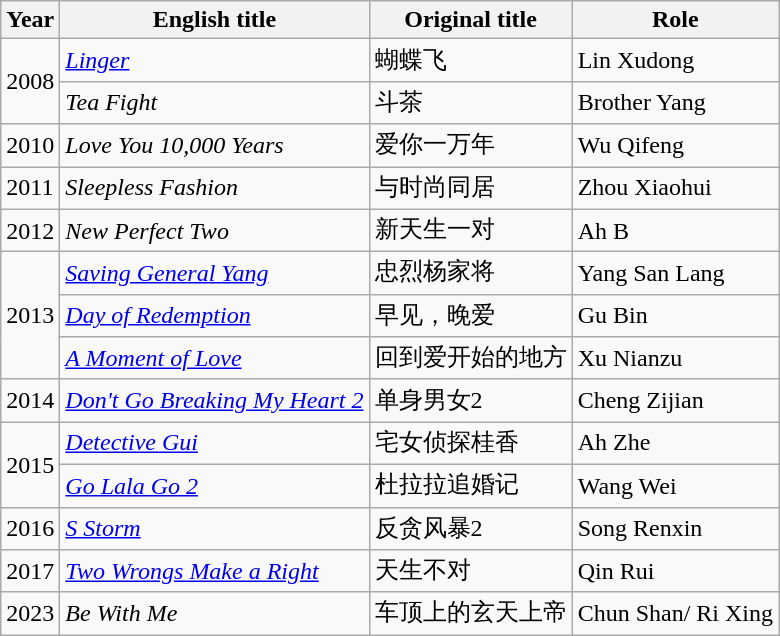<table class="wikitable sortable">
<tr>
<th>Year</th>
<th>English title</th>
<th>Original title</th>
<th>Role</th>
</tr>
<tr>
<td rowspan=2>2008</td>
<td><em><a href='#'>Linger</a></em></td>
<td>蝴蝶飞</td>
<td>Lin Xudong</td>
</tr>
<tr>
<td><em>Tea Fight</em></td>
<td>斗茶</td>
<td>Brother Yang</td>
</tr>
<tr>
<td>2010</td>
<td><em>Love You 10,000 Years</em></td>
<td>爱你一万年</td>
<td>Wu Qifeng</td>
</tr>
<tr>
<td>2011</td>
<td><em>Sleepless Fashion</em></td>
<td>与时尚同居</td>
<td>Zhou Xiaohui</td>
</tr>
<tr>
<td>2012</td>
<td><em>New Perfect Two</em></td>
<td>新天生一对</td>
<td>Ah B</td>
</tr>
<tr>
<td rowspan=3>2013</td>
<td><em><a href='#'>Saving General Yang</a></em></td>
<td>忠烈杨家将</td>
<td>Yang San Lang</td>
</tr>
<tr>
<td><em><a href='#'>Day of Redemption</a></em></td>
<td>早见，晚爱</td>
<td>Gu Bin</td>
</tr>
<tr>
<td><em><a href='#'>A Moment of Love</a></em></td>
<td>回到爱开始的地方</td>
<td>Xu Nianzu</td>
</tr>
<tr>
<td>2014</td>
<td><em><a href='#'>Don't Go Breaking My Heart 2</a></em></td>
<td>单身男女2</td>
<td>Cheng Zijian</td>
</tr>
<tr>
<td rowspan=2>2015</td>
<td><em><a href='#'>Detective Gui</a></em></td>
<td>宅女侦探桂香</td>
<td>Ah Zhe</td>
</tr>
<tr>
<td><em><a href='#'>Go Lala Go 2</a></em></td>
<td>杜拉拉追婚记</td>
<td>Wang Wei</td>
</tr>
<tr>
<td>2016</td>
<td><em><a href='#'>S Storm</a></em></td>
<td>反贪风暴2</td>
<td>Song Renxin</td>
</tr>
<tr>
<td>2017</td>
<td><em><a href='#'>Two Wrongs Make a Right</a></em></td>
<td>天生不对</td>
<td>Qin Rui</td>
</tr>
<tr>
<td>2023</td>
<td><em>Be With Me</em></td>
<td>车顶上的玄天上帝</td>
<td>Chun Shan/ Ri Xing</td>
</tr>
</table>
